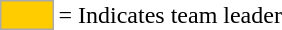<table>
<tr>
<td style="background-color:#FFCC00; border:1px solid #aaaaaa; width:2em;"></td>
<td>= Indicates team leader</td>
</tr>
</table>
